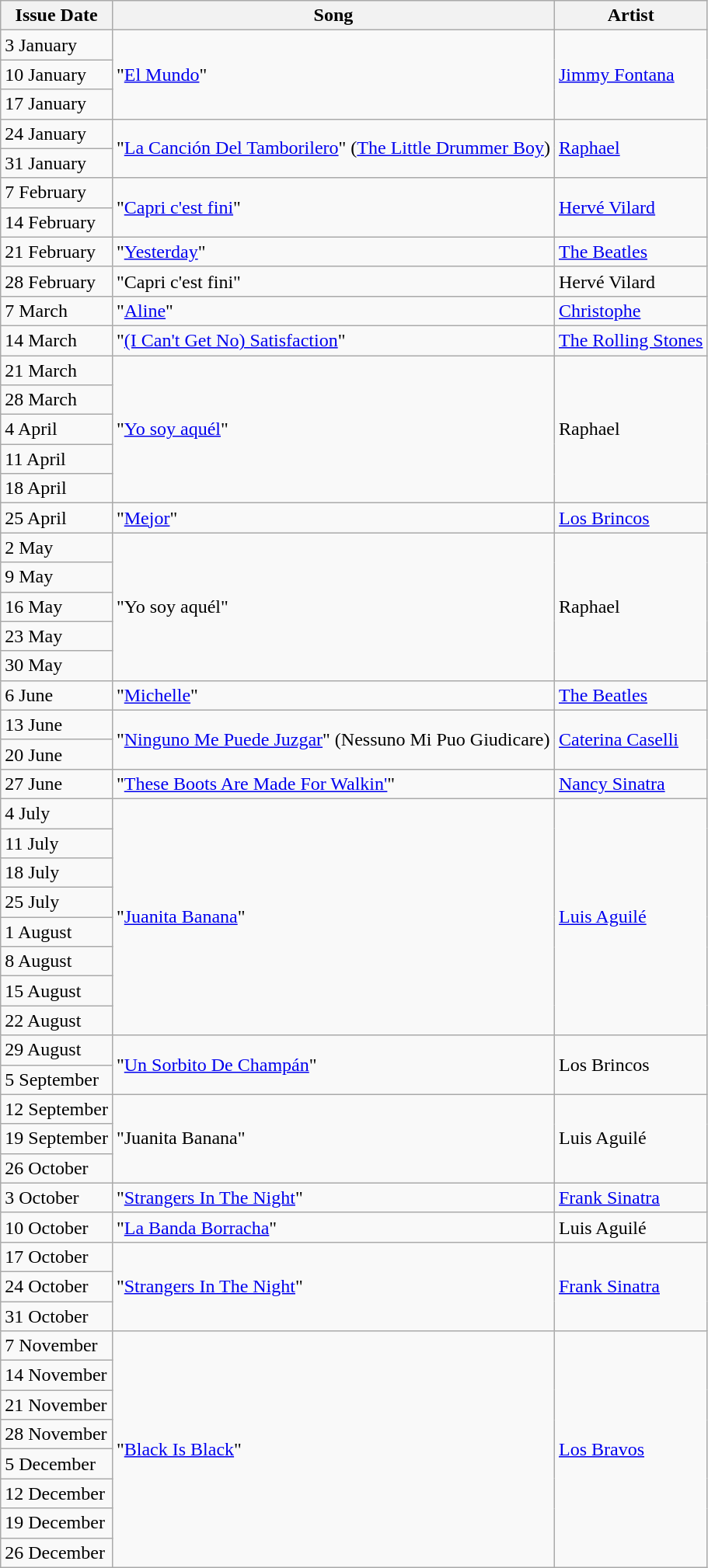<table class="wikitable">
<tr>
<th>Issue Date</th>
<th>Song</th>
<th>Artist</th>
</tr>
<tr>
<td>3 January</td>
<td rowspan=3>"<a href='#'>El Mundo</a>"</td>
<td rowspan=3><a href='#'>Jimmy Fontana</a></td>
</tr>
<tr>
<td>10 January</td>
</tr>
<tr>
<td>17 January</td>
</tr>
<tr>
<td>24 January</td>
<td rowspan=2>"<a href='#'>La Canción Del Tamborilero</a>" (<a href='#'>The Little Drummer Boy</a>)</td>
<td rowspan=2><a href='#'>Raphael</a></td>
</tr>
<tr>
<td>31 January</td>
</tr>
<tr>
<td>7 February</td>
<td rowspan=2>"<a href='#'>Capri c'est fini</a>"</td>
<td rowspan=2><a href='#'>Hervé Vilard</a></td>
</tr>
<tr>
<td>14 February</td>
</tr>
<tr>
<td>21 February</td>
<td rowspan=1>"<a href='#'>Yesterday</a>"</td>
<td rowspan=1><a href='#'>The Beatles</a></td>
</tr>
<tr>
<td>28 February</td>
<td>"Capri c'est fini"</td>
<td>Hervé Vilard</td>
</tr>
<tr>
<td>7 March</td>
<td rowspan=1>"<a href='#'>Aline</a>"</td>
<td rowspan=1><a href='#'>Christophe</a></td>
</tr>
<tr>
<td>14 March</td>
<td rowspan=1>"<a href='#'>(I Can't Get No) Satisfaction</a>"</td>
<td rowspan=1><a href='#'>The Rolling Stones</a></td>
</tr>
<tr>
<td>21 March</td>
<td rowspan=5>"<a href='#'>Yo soy aquél</a>"</td>
<td rowspan="5">Raphael</td>
</tr>
<tr>
<td>28 March</td>
</tr>
<tr>
<td>4 April</td>
</tr>
<tr>
<td>11 April</td>
</tr>
<tr>
<td>18 April</td>
</tr>
<tr>
<td>25 April</td>
<td rowspan=1>"<a href='#'>Mejor</a>"</td>
<td rowspan=1><a href='#'>Los Brincos</a></td>
</tr>
<tr>
<td>2 May</td>
<td rowspan=5>"Yo soy aquél"</td>
<td rowspan="5">Raphael</td>
</tr>
<tr>
<td>9 May</td>
</tr>
<tr>
<td>16 May</td>
</tr>
<tr>
<td>23 May</td>
</tr>
<tr>
<td>30 May</td>
</tr>
<tr>
<td>6 June</td>
<td rowspan=1>"<a href='#'>Michelle</a>"</td>
<td rowspan=1><a href='#'>The Beatles</a></td>
</tr>
<tr>
<td>13 June</td>
<td rowspan=2>"<a href='#'>Ninguno Me Puede Juzgar</a>" (Nessuno Mi Puo Giudicare)</td>
<td rowspan=2><a href='#'>Caterina Caselli</a></td>
</tr>
<tr>
<td>20 June</td>
</tr>
<tr |>
<td>27 June</td>
<td rowspan=1>"<a href='#'>These Boots Are Made For Walkin'</a>"</td>
<td rowspan=1><a href='#'>Nancy Sinatra</a></td>
</tr>
<tr>
<td>4 July</td>
<td rowspan=8>"<a href='#'>Juanita Banana</a>"</td>
<td rowspan=8><a href='#'>Luis Aguilé</a></td>
</tr>
<tr>
<td>11 July</td>
</tr>
<tr>
<td>18 July</td>
</tr>
<tr>
<td>25 July</td>
</tr>
<tr>
<td>1 August</td>
</tr>
<tr>
<td>8 August</td>
</tr>
<tr>
<td>15 August</td>
</tr>
<tr>
<td>22 August</td>
</tr>
<tr>
<td>29 August</td>
<td rowspan=2>"<a href='#'>Un Sorbito De Champán</a>"</td>
<td rowspan=2>Los Brincos</td>
</tr>
<tr>
<td>5 September</td>
</tr>
<tr>
<td>12 September</td>
<td rowspan=3>"Juanita Banana"</td>
<td rowspan=3>Luis Aguilé</td>
</tr>
<tr>
<td>19 September</td>
</tr>
<tr>
<td>26 October</td>
</tr>
<tr>
<td>3 October</td>
<td>"<a href='#'>Strangers In The Night</a>"</td>
<td><a href='#'>Frank Sinatra</a></td>
</tr>
<tr>
<td>10 October</td>
<td>"<a href='#'>La Banda Borracha</a>"</td>
<td>Luis Aguilé</td>
</tr>
<tr>
<td>17 October</td>
<td rowspan=3>"<a href='#'>Strangers In The Night</a>"</td>
<td rowspan=3><a href='#'>Frank Sinatra</a></td>
</tr>
<tr>
<td>24 October</td>
</tr>
<tr>
<td>31 October</td>
</tr>
<tr>
<td>7 November</td>
<td rowspan=8>"<a href='#'>Black Is Black</a>"</td>
<td rowspan=8><a href='#'>Los Bravos</a></td>
</tr>
<tr>
<td>14 November</td>
</tr>
<tr>
<td>21 November</td>
</tr>
<tr>
<td>28 November</td>
</tr>
<tr>
<td>5 December</td>
</tr>
<tr>
<td>12 December</td>
</tr>
<tr>
<td>19 December</td>
</tr>
<tr>
<td>26 December</td>
</tr>
</table>
